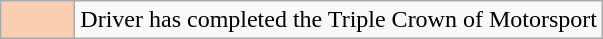<table class="wikitable">
<tr>
<th scope=row width=42px align=center style="background-color:#FBCEB1"></th>
<td>Driver has completed the Triple Crown of Motorsport</td>
</tr>
</table>
